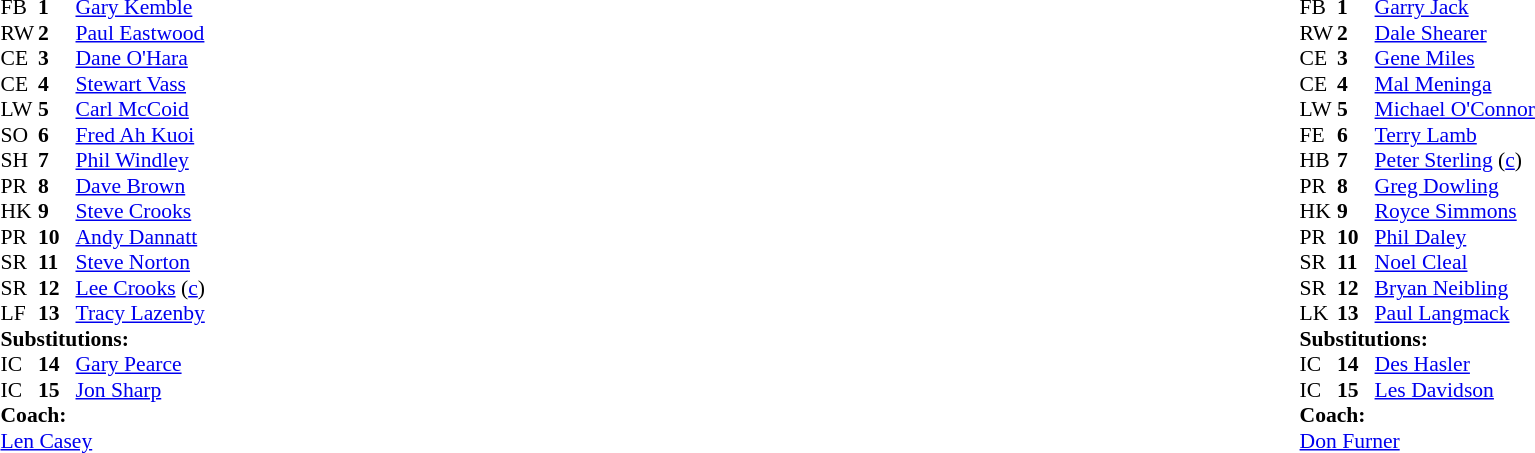<table width="100%">
<tr>
<td valign="top" width="50%"><br><table style="font-size: 90%" cellspacing="0" cellpadding="0">
<tr>
<th width="25"></th>
<th width="25"></th>
</tr>
<tr>
<td>FB</td>
<td><strong>1</strong></td>
<td><a href='#'>Gary Kemble</a></td>
</tr>
<tr>
<td>RW</td>
<td><strong>2</strong></td>
<td><a href='#'>Paul Eastwood</a></td>
</tr>
<tr>
<td>CE</td>
<td><strong>3</strong></td>
<td><a href='#'>Dane O'Hara</a></td>
</tr>
<tr>
<td>CE</td>
<td><strong>4</strong></td>
<td><a href='#'>Stewart Vass</a></td>
</tr>
<tr>
<td>LW</td>
<td><strong>5</strong></td>
<td><a href='#'>Carl McCoid</a></td>
</tr>
<tr>
<td>SO</td>
<td><strong>6</strong></td>
<td><a href='#'>Fred Ah Kuoi</a></td>
</tr>
<tr>
<td>SH</td>
<td><strong>7</strong></td>
<td><a href='#'>Phil Windley</a></td>
</tr>
<tr>
<td>PR</td>
<td><strong>8</strong></td>
<td><a href='#'>Dave Brown</a></td>
</tr>
<tr>
<td>HK</td>
<td><strong>9</strong></td>
<td><a href='#'>Steve Crooks</a></td>
</tr>
<tr>
<td>PR</td>
<td><strong>10</strong></td>
<td><a href='#'>Andy Dannatt</a></td>
</tr>
<tr>
<td>SR</td>
<td><strong>11</strong></td>
<td><a href='#'>Steve Norton</a></td>
</tr>
<tr>
<td>SR</td>
<td><strong>12</strong></td>
<td><a href='#'>Lee Crooks</a> (<a href='#'>c</a>)</td>
</tr>
<tr>
<td>LF</td>
<td><strong>13</strong></td>
<td><a href='#'>Tracy Lazenby</a></td>
</tr>
<tr>
<td colspan=3><strong>Substitutions:</strong></td>
</tr>
<tr>
<td>IC</td>
<td><strong>14</strong></td>
<td><a href='#'>Gary Pearce</a></td>
</tr>
<tr>
<td>IC</td>
<td><strong>15</strong></td>
<td><a href='#'>Jon Sharp</a></td>
</tr>
<tr>
<td colspan=3><strong>Coach:</strong></td>
</tr>
<tr>
<td colspan="4"> <a href='#'>Len Casey</a></td>
</tr>
</table>
</td>
<td valign="top" width="50%"><br><table style="font-size: 90%" cellspacing="0" cellpadding="0" align="center">
<tr>
<th width="25"></th>
<th width="25"></th>
</tr>
<tr>
<td>FB</td>
<td><strong>1</strong></td>
<td><a href='#'>Garry Jack</a></td>
</tr>
<tr>
<td>RW</td>
<td><strong>2</strong></td>
<td><a href='#'>Dale Shearer</a></td>
</tr>
<tr>
<td>CE</td>
<td><strong>3</strong></td>
<td><a href='#'>Gene Miles</a></td>
</tr>
<tr>
<td>CE</td>
<td><strong>4</strong></td>
<td><a href='#'>Mal Meninga</a></td>
</tr>
<tr>
<td>LW</td>
<td><strong>5</strong></td>
<td><a href='#'>Michael O'Connor</a></td>
</tr>
<tr>
<td>FE</td>
<td><strong>6</strong></td>
<td><a href='#'>Terry Lamb</a></td>
</tr>
<tr>
<td>HB</td>
<td><strong>7</strong></td>
<td><a href='#'>Peter Sterling</a> (<a href='#'>c</a>)</td>
</tr>
<tr>
<td>PR</td>
<td><strong>8</strong></td>
<td><a href='#'>Greg Dowling</a></td>
</tr>
<tr>
<td>HK</td>
<td><strong>9</strong></td>
<td><a href='#'>Royce Simmons</a></td>
</tr>
<tr>
<td>PR</td>
<td><strong>10</strong></td>
<td><a href='#'>Phil Daley</a></td>
</tr>
<tr>
<td>SR</td>
<td><strong>11</strong></td>
<td><a href='#'>Noel Cleal</a></td>
</tr>
<tr>
<td>SR</td>
<td><strong>12</strong></td>
<td><a href='#'>Bryan Neibling</a></td>
</tr>
<tr>
<td>LK</td>
<td><strong>13</strong></td>
<td><a href='#'>Paul Langmack</a></td>
</tr>
<tr>
<td colspan=3><strong>Substitutions:</strong></td>
</tr>
<tr>
<td>IC</td>
<td><strong>14</strong></td>
<td><a href='#'>Des Hasler</a></td>
</tr>
<tr>
<td>IC</td>
<td><strong>15</strong></td>
<td><a href='#'>Les Davidson</a></td>
</tr>
<tr>
<td colspan=3><strong>Coach:</strong></td>
</tr>
<tr>
<td colspan="4"> <a href='#'>Don Furner</a></td>
</tr>
</table>
</td>
</tr>
</table>
